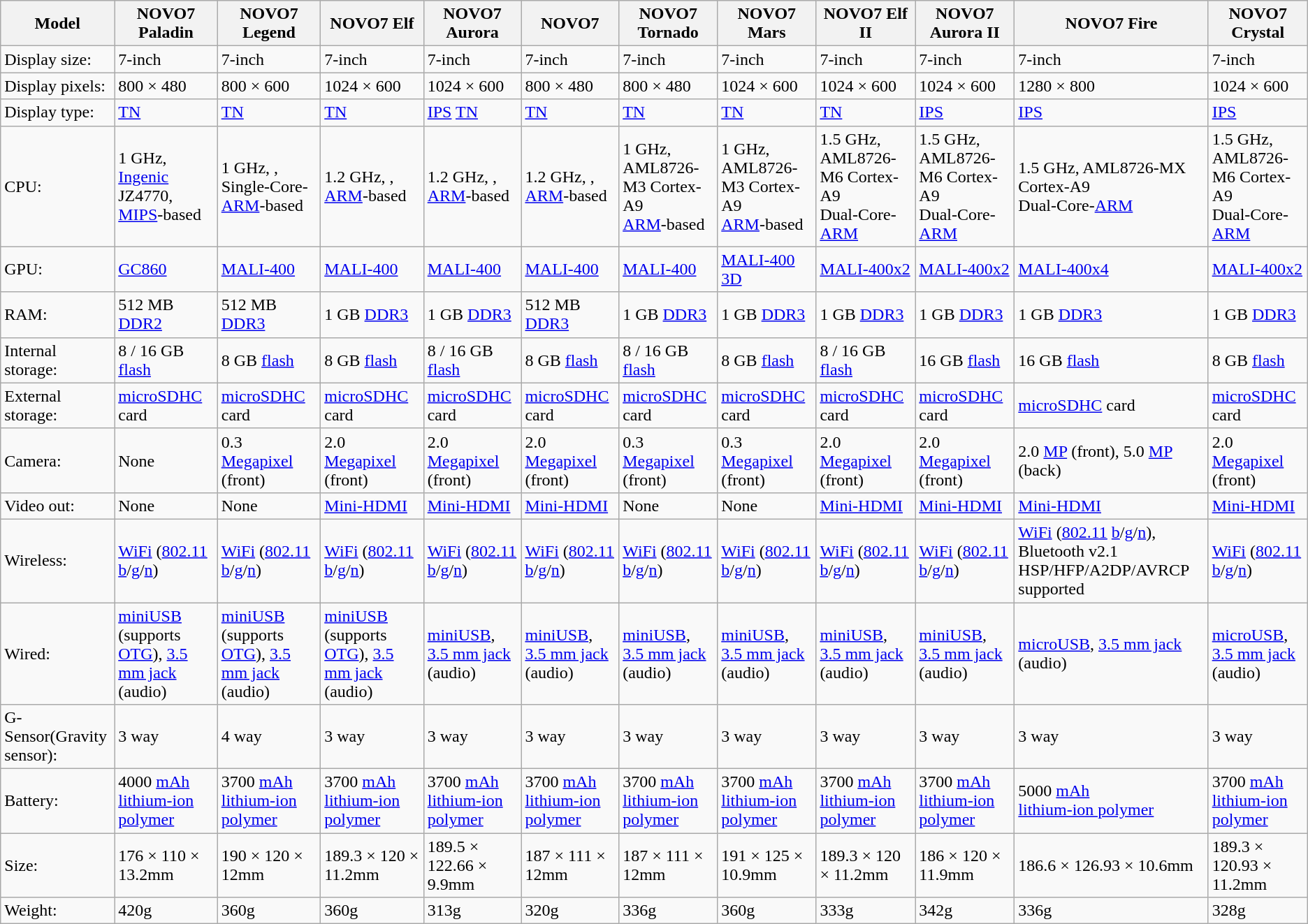<table class="wikitable">
<tr>
<th>Model</th>
<th>NOVO7 Paladin</th>
<th>NOVO7 Legend</th>
<th>NOVO7 Elf</th>
<th>NOVO7 Aurora</th>
<th>NOVO7 </th>
<th>NOVO7 Tornado</th>
<th>NOVO7 Mars</th>
<th>NOVO7 Elf II</th>
<th>NOVO7 Aurora II</th>
<th>NOVO7 Fire</th>
<th>NOVO7 Crystal</th>
</tr>
<tr>
<td>Display size:</td>
<td>7-inch</td>
<td>7-inch</td>
<td>7-inch</td>
<td>7-inch</td>
<td>7-inch</td>
<td>7-inch</td>
<td>7-inch</td>
<td>7-inch</td>
<td>7-inch</td>
<td>7-inch</td>
<td>7-inch</td>
</tr>
<tr>
<td>Display pixels:</td>
<td>800 × 480</td>
<td>800 × 600</td>
<td>1024 × 600</td>
<td>1024 × 600</td>
<td>800 × 480</td>
<td>800 × 480</td>
<td>1024 × 600</td>
<td>1024 × 600</td>
<td>1024 × 600</td>
<td>1280 × 800</td>
<td>1024 × 600</td>
</tr>
<tr>
<td>Display type:</td>
<td><a href='#'>TN</a></td>
<td><a href='#'>TN</a></td>
<td><a href='#'>TN</a></td>
<td><a href='#'>IPS</a> <a href='#'>TN</a></td>
<td><a href='#'>TN</a></td>
<td><a href='#'>TN</a></td>
<td><a href='#'>TN</a></td>
<td><a href='#'>TN</a></td>
<td><a href='#'>IPS</a></td>
<td><a href='#'>IPS</a></td>
<td><a href='#'>IPS</a></td>
</tr>
<tr>
<td>CPU:</td>
<td>1 GHz, <a href='#'>Ingenic</a> JZ4770,<br><a href='#'>MIPS</a>-based</td>
<td>1 GHz, ,<br>Single-Core-<a href='#'>ARM</a>-based</td>
<td>1.2 GHz, ,<br><a href='#'>ARM</a>-based</td>
<td>1.2 GHz, ,<br><a href='#'>ARM</a>-based</td>
<td>1.2 GHz, ,<br><a href='#'>ARM</a>-based</td>
<td>1 GHz, AML8726-M3 Cortex-A9<br><a href='#'>ARM</a>-based</td>
<td>1 GHz, AML8726-M3 Cortex-A9<br><a href='#'>ARM</a>-based</td>
<td>1.5 GHz, AML8726-M6 Cortex-A9<br>Dual-Core-<a href='#'>ARM</a></td>
<td>1.5 GHz, AML8726-M6 Cortex-A9<br>Dual-Core-<a href='#'>ARM</a></td>
<td>1.5 GHz, AML8726-MX Cortex-A9<br>Dual-Core-<a href='#'>ARM</a></td>
<td>1.5 GHz, AML8726-M6 Cortex-A9<br>Dual-Core-<a href='#'>ARM</a></td>
</tr>
<tr>
<td>GPU:</td>
<td><a href='#'>GC860</a></td>
<td><a href='#'>MALI-400</a></td>
<td><a href='#'>MALI-400</a></td>
<td><a href='#'>MALI-400</a></td>
<td><a href='#'>MALI-400</a></td>
<td><a href='#'>MALI-400</a></td>
<td><a href='#'>MALI-400 3D</a></td>
<td><a href='#'>MALI-400x2</a></td>
<td><a href='#'>MALI-400x2</a></td>
<td><a href='#'>MALI-400x4</a></td>
<td><a href='#'>MALI-400x2</a></td>
</tr>
<tr>
<td>RAM:</td>
<td>512 MB <a href='#'>DDR2</a></td>
<td>512 MB <a href='#'>DDR3</a></td>
<td>1 GB <a href='#'>DDR3</a></td>
<td>1 GB <a href='#'>DDR3</a></td>
<td>512 MB <a href='#'>DDR3</a></td>
<td>1 GB <a href='#'>DDR3</a></td>
<td>1 GB <a href='#'>DDR3</a></td>
<td>1 GB <a href='#'>DDR3</a></td>
<td>1 GB <a href='#'>DDR3</a></td>
<td>1 GB <a href='#'>DDR3</a></td>
<td>1 GB <a href='#'>DDR3</a></td>
</tr>
<tr>
<td>Internal storage:</td>
<td>8 / 16 GB <a href='#'>flash</a></td>
<td>8 GB <a href='#'>flash</a></td>
<td>8 GB <a href='#'>flash</a></td>
<td>8 / 16 GB <a href='#'>flash</a></td>
<td>8 GB <a href='#'>flash</a></td>
<td>8 / 16 GB <a href='#'>flash</a></td>
<td>8 GB <a href='#'>flash</a></td>
<td>8 / 16 GB <a href='#'>flash</a></td>
<td>16 GB <a href='#'>flash</a></td>
<td>16 GB <a href='#'>flash</a></td>
<td>8 GB <a href='#'>flash</a></td>
</tr>
<tr>
<td>External storage:</td>
<td><a href='#'>microSDHC</a> card</td>
<td><a href='#'>microSDHC</a> card</td>
<td><a href='#'>microSDHC</a> card</td>
<td><a href='#'>microSDHC</a> card</td>
<td><a href='#'>microSDHC</a> card</td>
<td><a href='#'>microSDHC</a> card</td>
<td><a href='#'>microSDHC</a> card</td>
<td><a href='#'>microSDHC</a> card</td>
<td><a href='#'>microSDHC</a> card</td>
<td><a href='#'>microSDHC</a> card</td>
<td><a href='#'>microSDHC</a> card</td>
</tr>
<tr>
<td>Camera:</td>
<td>None</td>
<td>0.3 <a href='#'>Megapixel</a> (front)</td>
<td>2.0 <a href='#'>Megapixel</a> (front)</td>
<td>2.0 <a href='#'>Megapixel</a> (front)</td>
<td>2.0 <a href='#'>Megapixel</a> (front)</td>
<td>0.3 <a href='#'>Megapixel</a> (front)</td>
<td>0.3 <a href='#'>Megapixel</a> (front)</td>
<td>2.0 <a href='#'>Megapixel</a> (front)</td>
<td>2.0 <a href='#'>Megapixel</a> (front)</td>
<td>2.0 <a href='#'>MP</a> (front), 5.0 <a href='#'>MP</a> (back)</td>
<td>2.0 <a href='#'>Megapixel</a> (front)</td>
</tr>
<tr>
<td>Video out:</td>
<td>None</td>
<td>None</td>
<td><a href='#'>Mini-HDMI</a></td>
<td><a href='#'>Mini-HDMI</a></td>
<td><a href='#'>Mini-HDMI</a></td>
<td>None</td>
<td>None</td>
<td><a href='#'>Mini-HDMI</a></td>
<td><a href='#'>Mini-HDMI</a></td>
<td><a href='#'>Mini-HDMI</a></td>
<td><a href='#'>Mini-HDMI</a></td>
</tr>
<tr>
<td>Wireless:</td>
<td><a href='#'>WiFi</a> (<a href='#'>802.11</a> <a href='#'>b</a>/<a href='#'>g</a>/<a href='#'>n</a>)</td>
<td><a href='#'>WiFi</a> (<a href='#'>802.11</a> <a href='#'>b</a>/<a href='#'>g</a>/<a href='#'>n</a>)</td>
<td><a href='#'>WiFi</a> (<a href='#'>802.11</a> <a href='#'>b</a>/<a href='#'>g</a>/<a href='#'>n</a>)</td>
<td><a href='#'>WiFi</a> (<a href='#'>802.11</a> <a href='#'>b</a>/<a href='#'>g</a>/<a href='#'>n</a>)</td>
<td><a href='#'>WiFi</a> (<a href='#'>802.11</a> <a href='#'>b</a>/<a href='#'>g</a>/<a href='#'>n</a>)</td>
<td><a href='#'>WiFi</a> (<a href='#'>802.11</a> <a href='#'>b</a>/<a href='#'>g</a>/<a href='#'>n</a>)</td>
<td><a href='#'>WiFi</a> (<a href='#'>802.11</a> <a href='#'>b</a>/<a href='#'>g</a>/<a href='#'>n</a>)</td>
<td><a href='#'>WiFi</a> (<a href='#'>802.11</a> <a href='#'>b</a>/<a href='#'>g</a>/<a href='#'>n</a>)</td>
<td><a href='#'>WiFi</a> (<a href='#'>802.11</a> <a href='#'>b</a>/<a href='#'>g</a>/<a href='#'>n</a>)</td>
<td><a href='#'>WiFi</a> (<a href='#'>802.11</a> <a href='#'>b</a>/<a href='#'>g</a>/<a href='#'>n</a>), Bluetooth v2.1 HSP/HFP/A2DP/AVRCP supported</td>
<td><a href='#'>WiFi</a> (<a href='#'>802.11</a> <a href='#'>b</a>/<a href='#'>g</a>/<a href='#'>n</a>)</td>
</tr>
<tr>
<td>Wired:</td>
<td><a href='#'>miniUSB</a> (supports <a href='#'>OTG</a>), <a href='#'>3.5 mm jack</a> (audio)</td>
<td><a href='#'>miniUSB</a> (supports <a href='#'>OTG</a>), <a href='#'>3.5 mm jack</a> (audio)</td>
<td><a href='#'>miniUSB</a> (supports <a href='#'>OTG</a>), <a href='#'>3.5 mm jack</a> (audio)</td>
<td><a href='#'>miniUSB</a>, <a href='#'>3.5 mm jack</a> (audio)</td>
<td><a href='#'>miniUSB</a>, <a href='#'>3.5 mm jack</a> (audio)</td>
<td><a href='#'>miniUSB</a>, <a href='#'>3.5 mm jack</a> (audio)</td>
<td><a href='#'>miniUSB</a>, <a href='#'>3.5 mm jack</a> (audio)</td>
<td><a href='#'>miniUSB</a>, <a href='#'>3.5 mm jack</a> (audio)</td>
<td><a href='#'>miniUSB</a>, <a href='#'>3.5 mm jack</a> (audio)</td>
<td><a href='#'>microUSB</a>, <a href='#'>3.5 mm jack</a> (audio)</td>
<td><a href='#'>microUSB</a>, <a href='#'>3.5 mm jack</a> (audio)</td>
</tr>
<tr>
<td>G-Sensor(Gravity sensor):</td>
<td>3 way</td>
<td>4 way</td>
<td>3 way</td>
<td>3 way</td>
<td>3 way</td>
<td>3 way</td>
<td>3 way</td>
<td>3 way</td>
<td>3 way</td>
<td>3 way</td>
<td>3 way</td>
</tr>
<tr>
<td>Battery:</td>
<td>4000 <a href='#'>mAh</a><br><a href='#'>lithium-ion polymer</a></td>
<td>3700 <a href='#'>mAh</a><br><a href='#'>lithium-ion polymer</a></td>
<td>3700 <a href='#'>mAh</a><br><a href='#'>lithium-ion polymer</a></td>
<td>3700 <a href='#'>mAh</a><br><a href='#'>lithium-ion polymer</a></td>
<td>3700 <a href='#'>mAh</a><br><a href='#'>lithium-ion polymer</a></td>
<td>3700 <a href='#'>mAh</a><br><a href='#'>lithium-ion polymer</a></td>
<td>3700 <a href='#'>mAh</a><br><a href='#'>lithium-ion polymer</a></td>
<td>3700 <a href='#'>mAh</a><br><a href='#'>lithium-ion polymer</a></td>
<td>3700 <a href='#'>mAh</a><br><a href='#'>lithium-ion polymer</a></td>
<td>5000 <a href='#'>mAh</a><br><a href='#'>lithium-ion polymer</a></td>
<td>3700 <a href='#'>mAh</a><br><a href='#'>lithium-ion polymer</a></td>
</tr>
<tr>
<td>Size:</td>
<td>176 × 110 × 13.2mm</td>
<td>190 × 120 × 12mm</td>
<td>189.3 × 120 × 11.2mm</td>
<td>189.5 × 122.66 × 9.9mm</td>
<td>187 × 111 × 12mm</td>
<td>187 × 111 × 12mm</td>
<td>191 × 125 × 10.9mm</td>
<td>189.3 × 120 × 11.2mm</td>
<td>186 × 120 × 11.9mm</td>
<td>186.6 × 126.93 × 10.6mm</td>
<td>189.3 × 120.93 × 11.2mm</td>
</tr>
<tr>
<td>Weight:</td>
<td>420g</td>
<td>360g</td>
<td>360g</td>
<td>313g</td>
<td>320g</td>
<td>336g</td>
<td>360g</td>
<td>333g</td>
<td>342g</td>
<td>336g</td>
<td>328g</td>
</tr>
</table>
